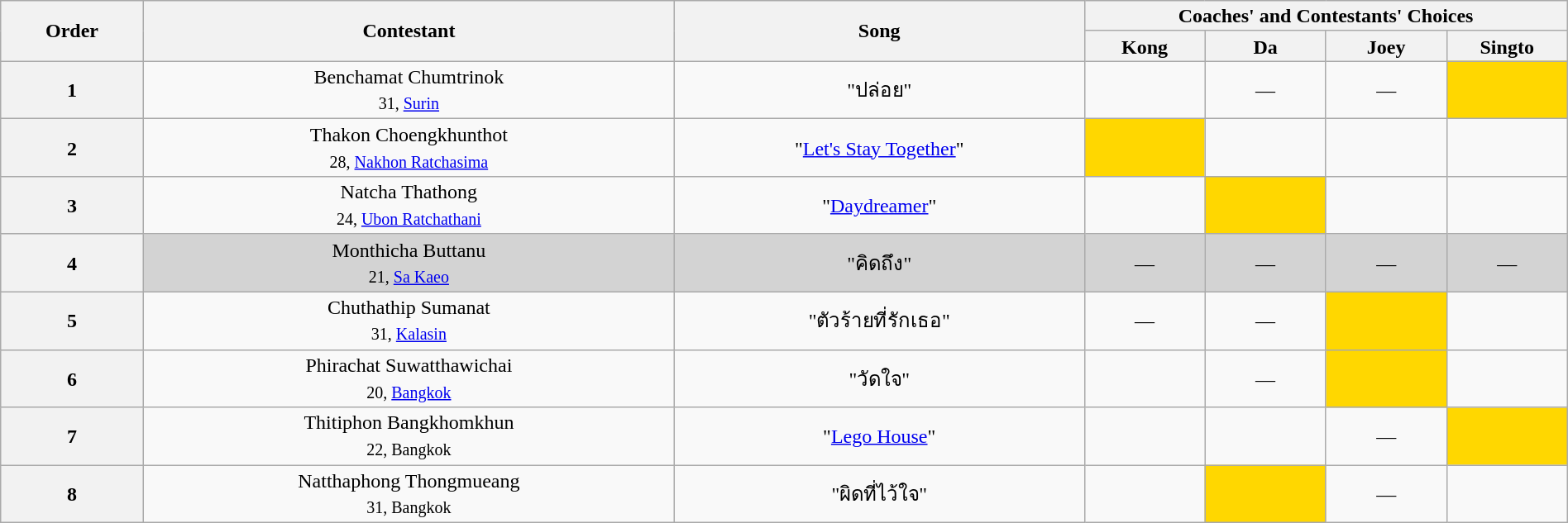<table class="wikitable" style="text-align:center; line-height:17px; width:100%;">
<tr>
<th rowspan=2>Order</th>
<th rowspan=2>Contestant</th>
<th rowspan=2>Song</th>
<th colspan=4>Coaches' and Contestants' Choices</th>
</tr>
<tr>
<th width="90">Kong</th>
<th width="90">Da</th>
<th width="90">Joey</th>
<th width="90">Singto</th>
</tr>
<tr>
<th>1</th>
<td>Benchamat Chumtrinok<br><sub>31, <a href='#'>Surin</a></sub></td>
<td>"ปล่อย"</td>
<td style = "text-align:center;"></td>
<td>—</td>
<td>—</td>
<td style = "background:gold;text-align:center;"></td>
</tr>
<tr>
<th>2</th>
<td>Thakon Choengkhunthot<br><sub>28, <a href='#'>Nakhon Ratchasima</a></sub></td>
<td>"<a href='#'>Let's Stay Together</a>"</td>
<td style = "background:gold;text-align:center;"></td>
<td style = "text-align:center;"></td>
<td style = "text-align:center;"></td>
<td style = "text-align:center;"></td>
</tr>
<tr>
<th>3</th>
<td>Natcha Thathong<br><sub>24, <a href='#'>Ubon Ratchathani</a></sub></td>
<td>"<a href='#'>Daydreamer</a>"</td>
<td style = "text-align:center;"></td>
<td style = "background:gold;text-align:center;"></td>
<td style = "text-align:center;"></td>
<td style = "text-align:center;"></td>
</tr>
<tr bgcolor=lightgrey>
<th>4</th>
<td>Monthicha Buttanu<br><sub>21, <a href='#'>Sa Kaeo</a></sub></td>
<td>"คิดถึง"</td>
<td style = "text-align:center;">—</td>
<td style = "text-align:center;">—</td>
<td style = "text-align:center;">—</td>
<td style = "text-align:center;">—</td>
</tr>
<tr>
<th>5</th>
<td>Chuthathip Sumanat<br><sub>31, <a href='#'>Kalasin</a></sub></td>
<td>"ตัวร้ายที่รักเธอ"</td>
<td>—</td>
<td>—</td>
<td style = "background:gold;text-align:center;"></td>
<td style = "text-align:center;"></td>
</tr>
<tr>
<th>6</th>
<td>Phirachat Suwatthawichai<br><sub>20, <a href='#'>Bangkok</a></sub></td>
<td>"วัดใจ"</td>
<td style = "text-align:center;"></td>
<td>—</td>
<td style = "background:gold;text-align:center;"></td>
<td style = "text-align:center;"></td>
</tr>
<tr>
<th>7</th>
<td>Thitiphon Bangkhomkhun<br><sub>22, Bangkok</sub></td>
<td>"<a href='#'>Lego House</a>"</td>
<td style = "text-align:center;"></td>
<td style = "text-align:center;"></td>
<td>—</td>
<td style = "background:gold;text-align:center;"></td>
</tr>
<tr>
<th>8</th>
<td>Natthaphong Thongmueang<br><sub>31, Bangkok</sub></td>
<td>"ผิดที่ไว้ใจ"</td>
<td style = "text-align:center;"></td>
<td style = "background:gold;text-align:center;"></td>
<td>—</td>
<td style = "text-align:center;"></td>
</tr>
</table>
